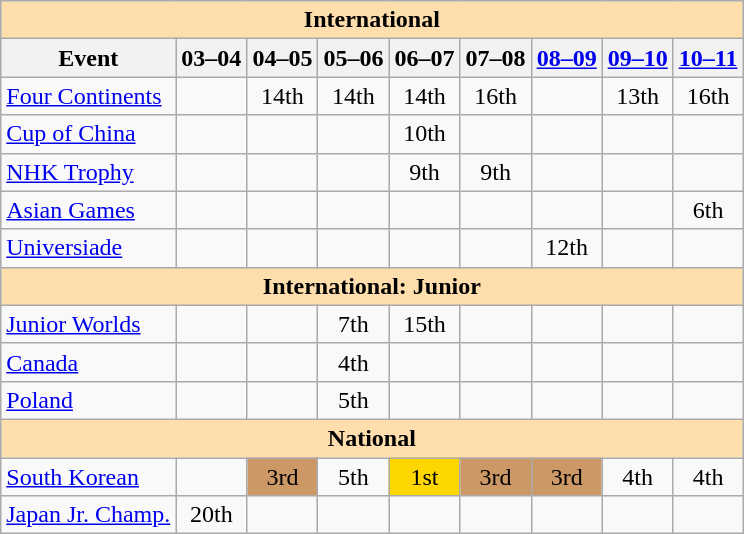<table class="wikitable" style="text-align:center">
<tr>
<th style="background-color: #ffdead; " colspan=9 align=center>International</th>
</tr>
<tr>
<th>Event</th>
<th>03–04</th>
<th>04–05</th>
<th>05–06</th>
<th>06–07</th>
<th>07–08</th>
<th><a href='#'>08–09</a></th>
<th><a href='#'>09–10</a></th>
<th><a href='#'>10–11</a></th>
</tr>
<tr>
<td align=left><a href='#'>Four Continents</a></td>
<td></td>
<td>14th</td>
<td>14th</td>
<td>14th</td>
<td>16th</td>
<td></td>
<td>13th</td>
<td>16th</td>
</tr>
<tr>
<td align=left> <a href='#'>Cup of China</a></td>
<td></td>
<td></td>
<td></td>
<td>10th</td>
<td></td>
<td></td>
<td></td>
<td></td>
</tr>
<tr>
<td align=left> <a href='#'>NHK Trophy</a></td>
<td></td>
<td></td>
<td></td>
<td>9th</td>
<td>9th</td>
<td></td>
<td></td>
<td></td>
</tr>
<tr>
<td align=left><a href='#'>Asian Games</a></td>
<td></td>
<td></td>
<td></td>
<td></td>
<td></td>
<td></td>
<td></td>
<td>6th</td>
</tr>
<tr>
<td align=left><a href='#'>Universiade</a></td>
<td></td>
<td></td>
<td></td>
<td></td>
<td></td>
<td>12th</td>
<td></td>
<td></td>
</tr>
<tr>
<th style="background-color: #ffdead; " colspan=9 align=center>International: Junior</th>
</tr>
<tr>
<td align=left><a href='#'>Junior Worlds</a></td>
<td></td>
<td></td>
<td>7th</td>
<td>15th</td>
<td></td>
<td></td>
<td></td>
<td></td>
</tr>
<tr>
<td align=left> <a href='#'>Canada</a></td>
<td></td>
<td></td>
<td>4th</td>
<td></td>
<td></td>
<td></td>
<td></td>
<td></td>
</tr>
<tr>
<td align=left> <a href='#'>Poland</a></td>
<td></td>
<td></td>
<td>5th</td>
<td></td>
<td></td>
<td></td>
<td></td>
<td></td>
</tr>
<tr>
<th style="background-color: #ffdead; " colspan=9 align=center>National</th>
</tr>
<tr>
<td align=left><a href='#'>South Korean</a></td>
<td></td>
<td bgcolor=cc9966>3rd</td>
<td>5th</td>
<td bgcolor=gold>1st</td>
<td bgcolor=cc9966>3rd</td>
<td bgcolor=cc9966>3rd</td>
<td>4th</td>
<td>4th</td>
</tr>
<tr>
<td align=left><a href='#'>Japan Jr. Champ.</a></td>
<td>20th</td>
<td></td>
<td></td>
<td></td>
<td></td>
<td></td>
<td></td>
<td></td>
</tr>
</table>
